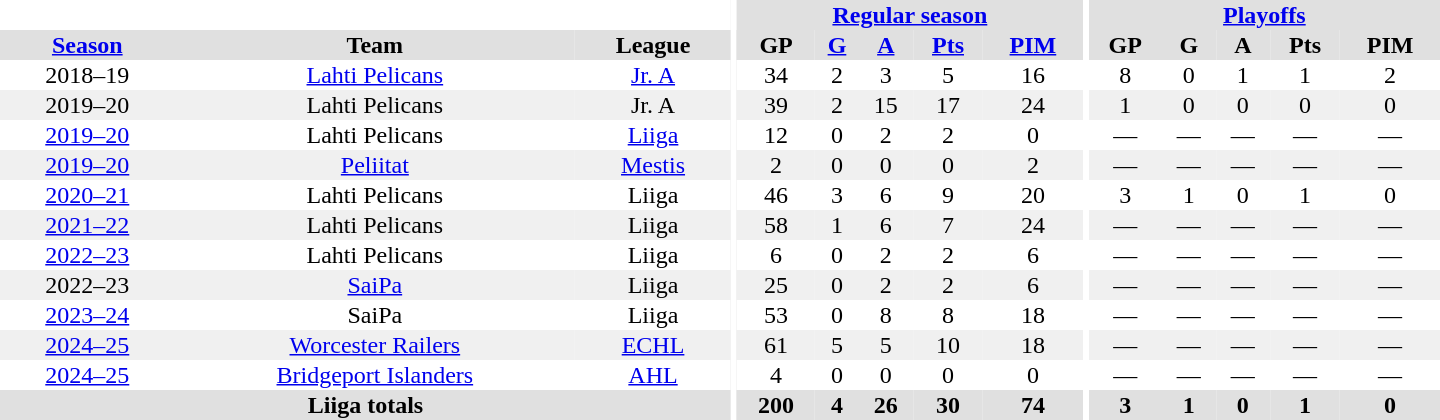<table border="0" cellpadding="1" cellspacing="0" style="text-align:center; width:60em;">
<tr bgcolor="#e0e0e0">
<th colspan="3" bgcolor="#ffffff"></th>
<th rowspan="99" bgcolor="#ffffff"></th>
<th colspan="5"><a href='#'>Regular season</a></th>
<th rowspan="99" bgcolor="#ffffff"></th>
<th colspan="5"><a href='#'>Playoffs</a></th>
</tr>
<tr bgcolor="#e0e0e0">
<th><a href='#'>Season</a></th>
<th>Team</th>
<th>League</th>
<th>GP</th>
<th><a href='#'>G</a></th>
<th><a href='#'>A</a></th>
<th><a href='#'>Pts</a></th>
<th><a href='#'>PIM</a></th>
<th>GP</th>
<th>G</th>
<th>A</th>
<th>Pts</th>
<th>PIM</th>
</tr>
<tr>
<td>2018–19</td>
<td><a href='#'>Lahti Pelicans</a></td>
<td><a href='#'>Jr. A</a></td>
<td>34</td>
<td>2</td>
<td>3</td>
<td>5</td>
<td>16</td>
<td>8</td>
<td>0</td>
<td>1</td>
<td>1</td>
<td>2</td>
</tr>
<tr bgcolor="f0f0f0">
<td>2019–20</td>
<td>Lahti Pelicans</td>
<td>Jr. A</td>
<td>39</td>
<td>2</td>
<td>15</td>
<td>17</td>
<td>24</td>
<td>1</td>
<td>0</td>
<td>0</td>
<td>0</td>
<td>0</td>
</tr>
<tr>
<td><a href='#'>2019–20</a></td>
<td>Lahti Pelicans</td>
<td><a href='#'>Liiga</a></td>
<td>12</td>
<td>0</td>
<td>2</td>
<td>2</td>
<td>0</td>
<td>—</td>
<td>—</td>
<td>—</td>
<td>—</td>
<td>—</td>
</tr>
<tr bgcolor="f0f0f0">
<td><a href='#'>2019–20</a></td>
<td><a href='#'>Peliitat</a></td>
<td><a href='#'>Mestis</a></td>
<td>2</td>
<td>0</td>
<td>0</td>
<td>0</td>
<td>2</td>
<td>—</td>
<td>—</td>
<td>—</td>
<td>—</td>
<td>—</td>
</tr>
<tr>
<td><a href='#'>2020–21</a></td>
<td>Lahti Pelicans</td>
<td>Liiga</td>
<td>46</td>
<td>3</td>
<td>6</td>
<td>9</td>
<td>20</td>
<td>3</td>
<td>1</td>
<td>0</td>
<td>1</td>
<td>0</td>
</tr>
<tr bgcolor="f0f0f0">
<td><a href='#'>2021–22</a></td>
<td>Lahti Pelicans</td>
<td>Liiga</td>
<td>58</td>
<td>1</td>
<td>6</td>
<td>7</td>
<td>24</td>
<td>—</td>
<td>—</td>
<td>—</td>
<td>—</td>
<td>—</td>
</tr>
<tr>
<td><a href='#'>2022–23</a></td>
<td>Lahti Pelicans</td>
<td>Liiga</td>
<td>6</td>
<td>0</td>
<td>2</td>
<td>2</td>
<td>6</td>
<td>—</td>
<td>—</td>
<td>—</td>
<td>—</td>
<td>—</td>
</tr>
<tr bgcolor="f0f0f0">
<td>2022–23</td>
<td><a href='#'>SaiPa</a></td>
<td>Liiga</td>
<td>25</td>
<td>0</td>
<td>2</td>
<td>2</td>
<td>6</td>
<td>—</td>
<td>—</td>
<td>—</td>
<td>—</td>
<td>—</td>
</tr>
<tr>
<td><a href='#'>2023–24</a></td>
<td>SaiPa</td>
<td>Liiga</td>
<td>53</td>
<td>0</td>
<td>8</td>
<td>8</td>
<td>18</td>
<td>—</td>
<td>—</td>
<td>—</td>
<td>—</td>
<td>—</td>
</tr>
<tr bgcolor="f0f0f0">
<td><a href='#'>2024–25</a></td>
<td><a href='#'>Worcester Railers</a></td>
<td><a href='#'>ECHL</a></td>
<td>61</td>
<td>5</td>
<td>5</td>
<td>10</td>
<td>18</td>
<td>—</td>
<td>—</td>
<td>—</td>
<td>—</td>
<td>—</td>
</tr>
<tr>
<td><a href='#'>2024–25</a></td>
<td><a href='#'>Bridgeport Islanders</a></td>
<td><a href='#'>AHL</a></td>
<td>4</td>
<td>0</td>
<td>0</td>
<td>0</td>
<td>0</td>
<td>—</td>
<td>—</td>
<td>—</td>
<td>—</td>
<td>—</td>
</tr>
<tr bgcolor="#e0e0e0">
<th colspan="3">Liiga totals</th>
<th>200</th>
<th>4</th>
<th>26</th>
<th>30</th>
<th>74</th>
<th>3</th>
<th>1</th>
<th>0</th>
<th>1</th>
<th>0</th>
</tr>
</table>
